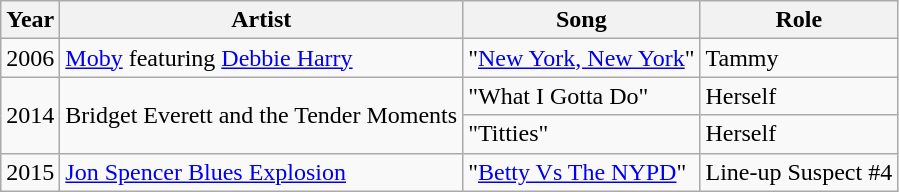<table class="wikitable sortable">
<tr>
<th>Year</th>
<th>Artist</th>
<th>Song</th>
<th>Role</th>
</tr>
<tr>
<td>2006</td>
<td><a href='#'>Moby</a> featuring <a href='#'>Debbie Harry</a></td>
<td>"<a href='#'>New York, New York</a>"</td>
<td>Tammy</td>
</tr>
<tr>
<td rowspan="2">2014</td>
<td rowspan="2">Bridget Everett and the Tender Moments</td>
<td>"What I Gotta Do"</td>
<td>Herself</td>
</tr>
<tr>
<td>"Titties"</td>
<td>Herself</td>
</tr>
<tr>
<td>2015</td>
<td><a href='#'>Jon Spencer Blues Explosion</a></td>
<td>"<a href='#'>Betty Vs The NYPD</a>"</td>
<td>Line-up Suspect #4</td>
</tr>
</table>
